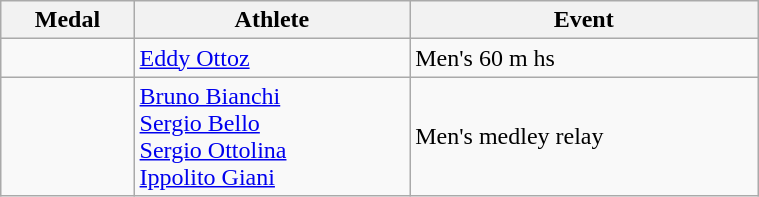<table class="wikitable" style="width:40%; font-size:100%; text-align:left;">
<tr>
<th>Medal</th>
<th>Athlete</th>
<th>Event</th>
</tr>
<tr>
<td align=center></td>
<td><a href='#'>Eddy Ottoz</a></td>
<td>Men's 60 m hs</td>
</tr>
<tr>
<td align=center></td>
<td><a href='#'>Bruno Bianchi</a><br><a href='#'>Sergio Bello</a><br><a href='#'>Sergio Ottolina</a><br><a href='#'>Ippolito Giani</a></td>
<td>Men's medley relay</td>
</tr>
</table>
